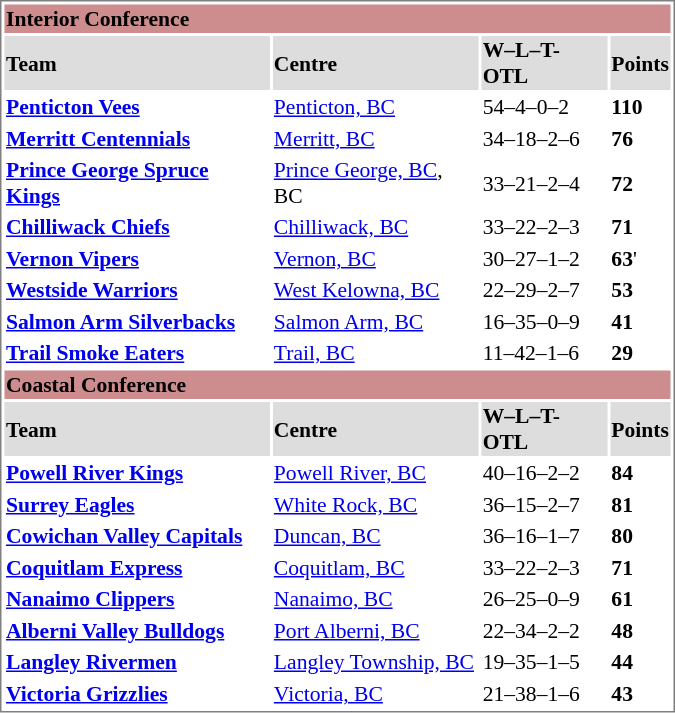<table cellpadding="0">
<tr style="text-align:left; vertical-align:top;">
<td></td>
<td><br><table cellpadding="1"  style="width:450px; font-size:90%; border:1px solid gray;">
<tr style="background:#cd8c8d;">
<td colspan="4"><strong>Interior Conference</strong></td>
</tr>
<tr>
<th style="background:#ddd;">Team</th>
<th style="background:#ddd;">Centre</th>
<th style="background:#ddd;">W–L–T-OTL</th>
<th style="background:#ddd;">Points</th>
</tr>
<tr>
<td><strong><a href='#'>Penticton Vees</a></strong></td>
<td><a href='#'>Penticton, BC</a></td>
<td>54–4–0–2</td>
<td><strong>110</strong></td>
</tr>
<tr>
<td><strong><a href='#'>Merritt Centennials</a></strong></td>
<td><a href='#'>Merritt, BC</a></td>
<td>34–18–2–6</td>
<td><strong>76</strong></td>
</tr>
<tr>
<td><strong><a href='#'>Prince George Spruce Kings</a></strong></td>
<td><a href='#'>Prince George, BC</a>, BC</td>
<td>33–21–2–4</td>
<td><strong>72</strong></td>
</tr>
<tr>
<td><strong><a href='#'>Chilliwack Chiefs</a></strong></td>
<td><a href='#'>Chilliwack, BC</a></td>
<td>33–22–2–3</td>
<td><strong>71</strong></td>
</tr>
<tr>
<td><strong><a href='#'>Vernon Vipers</a></strong></td>
<td><a href='#'>Vernon, BC</a></td>
<td>30–27–1–2</td>
<td><strong>63</strong>'</td>
</tr>
<tr>
<td><strong><a href='#'>Westside Warriors</a></strong></td>
<td><a href='#'>West Kelowna, BC</a></td>
<td>22–29–2–7</td>
<td><strong>53</strong></td>
</tr>
<tr>
<td><strong><a href='#'>Salmon Arm Silverbacks</a></strong></td>
<td><a href='#'>Salmon Arm, BC</a></td>
<td>16–35–0–9</td>
<td><strong>41</strong></td>
</tr>
<tr>
<td><strong><a href='#'>Trail Smoke Eaters</a></strong></td>
<td><a href='#'>Trail, BC</a></td>
<td>11–42–1–6</td>
<td><strong>29</strong></td>
</tr>
<tr style="background:#cd8c8d;">
<td colspan="4"><strong>Coastal Conference</strong></td>
</tr>
<tr>
<th style="background:#ddd;">Team</th>
<th style="background:#ddd;">Centre</th>
<th style="background:#ddd;">W–L–T-OTL</th>
<th style="background:#ddd;">Points</th>
</tr>
<tr>
<td><strong><a href='#'>Powell River Kings</a></strong></td>
<td><a href='#'>Powell River, BC</a></td>
<td>40–16–2–2</td>
<td><strong>84</strong></td>
</tr>
<tr>
<td><strong><a href='#'>Surrey Eagles</a></strong></td>
<td><a href='#'>White Rock, BC</a></td>
<td>36–15–2–7</td>
<td><strong>81</strong></td>
</tr>
<tr>
<td><strong><a href='#'>Cowichan Valley Capitals</a></strong></td>
<td><a href='#'>Duncan, BC</a></td>
<td>36–16–1–7</td>
<td><strong>80</strong></td>
</tr>
<tr>
<td><strong><a href='#'>Coquitlam Express</a></strong></td>
<td><a href='#'>Coquitlam, BC</a></td>
<td>33–22–2–3</td>
<td><strong>71</strong></td>
</tr>
<tr>
<td><strong><a href='#'>Nanaimo Clippers</a></strong></td>
<td><a href='#'>Nanaimo, BC</a></td>
<td>26–25–0–9</td>
<td><strong>61</strong></td>
</tr>
<tr>
<td><strong><a href='#'>Alberni Valley Bulldogs</a></strong></td>
<td><a href='#'>Port Alberni, BC</a></td>
<td>22–34–2–2</td>
<td><strong>48</strong></td>
</tr>
<tr>
<td><strong><a href='#'>Langley Rivermen</a></strong></td>
<td><a href='#'>Langley Township, BC</a></td>
<td>19–35–1–5</td>
<td><strong>44</strong></td>
</tr>
<tr>
<td><strong><a href='#'>Victoria Grizzlies</a></strong></td>
<td><a href='#'>Victoria, BC</a></td>
<td>21–38–1–6</td>
<td><strong>43</strong></td>
</tr>
</table>
</td>
</tr>
</table>
